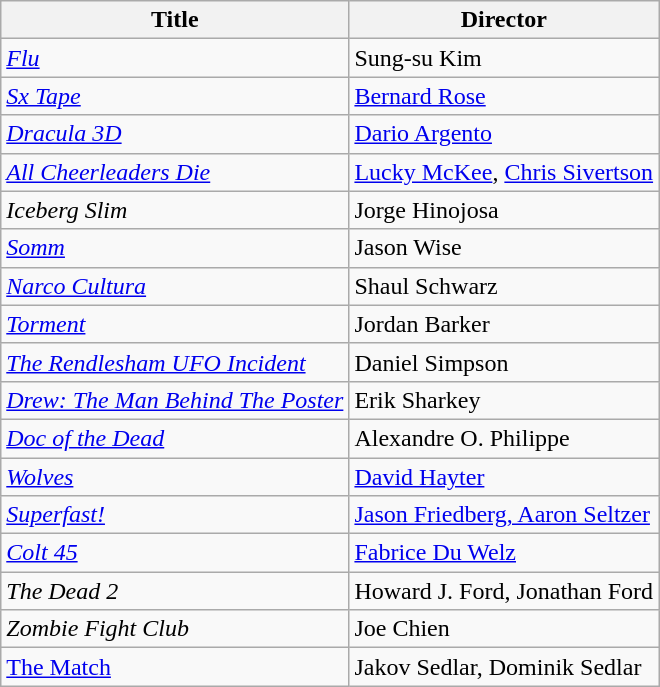<table class="wikitable">
<tr>
<th>Title</th>
<th>Director</th>
</tr>
<tr>
<td><a href='#'><em>Flu</em></a></td>
<td>Sung-su Kim</td>
</tr>
<tr>
<td><em><a href='#'>Sx Tape</a></em></td>
<td><a href='#'>Bernard Rose</a></td>
</tr>
<tr>
<td><em><a href='#'>Dracula 3D</a></em></td>
<td><a href='#'>Dario Argento</a></td>
</tr>
<tr>
<td><em><a href='#'>All Cheerleaders Die</a></em></td>
<td><a href='#'>Lucky McKee</a>, <a href='#'>Chris Sivertson</a></td>
</tr>
<tr>
<td><em>Iceberg Slim</em></td>
<td>Jorge Hinojosa</td>
</tr>
<tr>
<td><em><a href='#'>Somm</a></em></td>
<td>Jason Wise</td>
</tr>
<tr>
<td><em><a href='#'>Narco Cultura</a></em></td>
<td>Shaul Schwarz</td>
</tr>
<tr>
<td><a href='#'><em>Torment</em></a></td>
<td>Jordan Barker</td>
</tr>
<tr>
<td><em><a href='#'>The Rendlesham UFO Incident</a></em></td>
<td>Daniel Simpson</td>
</tr>
<tr>
<td><em><a href='#'>Drew: The Man Behind The Poster</a></em></td>
<td>Erik Sharkey</td>
</tr>
<tr>
<td><em><a href='#'>Doc of the Dead</a></em></td>
<td>Alexandre O. Philippe</td>
</tr>
<tr>
<td><a href='#'><em>Wolves</em></a></td>
<td><a href='#'>David Hayter</a></td>
</tr>
<tr>
<td><em><a href='#'>Superfast!</a></em></td>
<td><a href='#'>Jason Friedberg, Aaron Seltzer</a></td>
</tr>
<tr>
<td><em><a href='#'>Colt 45</a></em></td>
<td><a href='#'>Fabrice Du Welz</a></td>
</tr>
<tr>
<td><em>The Dead 2</em></td>
<td>Howard J. Ford, Jonathan Ford</td>
</tr>
<tr>
<td><em>Zombie Fight Club</em></td>
<td>Joe Chien</td>
</tr>
<tr>
<td><em><a href='#'></em>The Match<em></a></em></td>
<td>Jakov Sedlar, Dominik Sedlar</td>
</tr>
</table>
